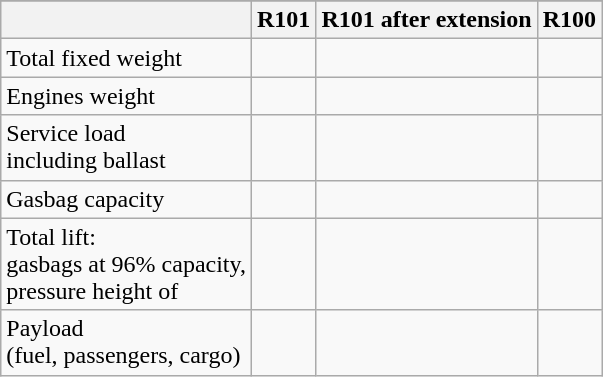<table class="wikitable">
<tr>
</tr>
<tr>
<th></th>
<th>R101</th>
<th>R101 after extension</th>
<th>R100</th>
</tr>
<tr>
<td>Total fixed weight</td>
<td></td>
<td></td>
<td></td>
</tr>
<tr>
<td>Engines weight</td>
<td></td>
<td></td>
<td></td>
</tr>
<tr>
<td>Service load<br>including ballast</td>
<td></td>
<td></td>
<td></td>
</tr>
<tr>
<td>Gasbag capacity</td>
<td></td>
<td></td>
<td></td>
</tr>
<tr>
<td>Total lift:<br>gasbags at 96% capacity, <br>pressure height of </td>
<td></td>
<td></td>
<td></td>
</tr>
<tr>
<td>Payload<br>(fuel, passengers, cargo)</td>
<td></td>
<td></td>
<td></td>
</tr>
</table>
